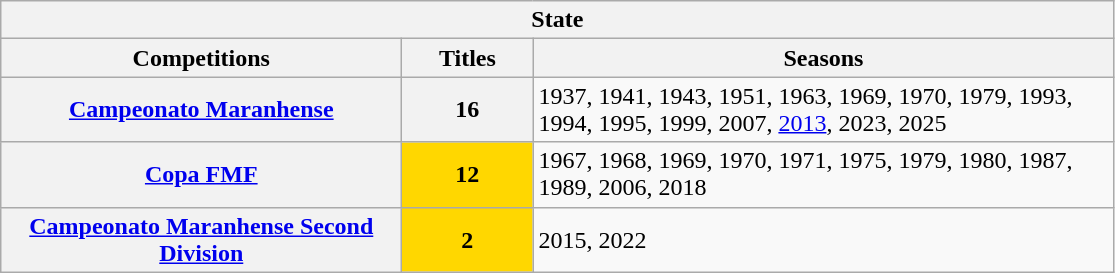<table class="wikitable">
<tr>
<th colspan="3">State</th>
</tr>
<tr>
<th style="width:260px">Competitions</th>
<th style="width:80px">Titles</th>
<th style="width:380px">Seasons</th>
</tr>
<tr>
<th style="text-align:center"><a href='#'>Campeonato Maranhense</a></th>
<th style="text-align:center"><strong>16</strong></th>
<td align="left">1937, 1941, 1943, 1951, 1963, 1969, 1970, 1979, 1993, 1994, 1995, 1999, 2007, <a href='#'>2013</a>, 2023, 2025</td>
</tr>
<tr>
<th><a href='#'>Copa FMF</a></th>
<td bgcolor="gold" style="text-align:center"><strong>12</strong></td>
<td align="left">1967, 1968, 1969, 1970, 1971, 1975, 1979, 1980, 1987, 1989, 2006, 2018</td>
</tr>
<tr>
<th><a href='#'>Campeonato Maranhense Second Division</a></th>
<td bgcolor="gold" style="text-align:center"><strong>2</strong></td>
<td align="left">2015, 2022</td>
</tr>
</table>
